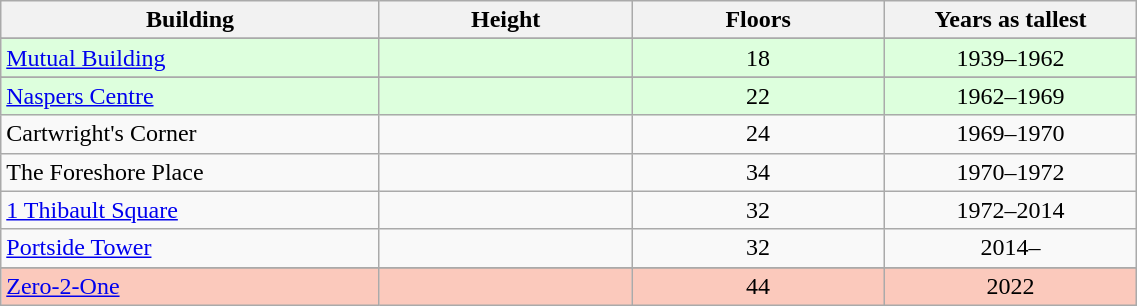<table class="wikitable sortable" width="60%">
<tr>
<th width="30%">Building</th>
<th width="20%">Height</th>
<th width="20%">Floors</th>
<th width="20%">Years as tallest</th>
</tr>
<tr>
</tr>
<tr style="background:#ddffdd;">
<td><a href='#'>Mutual Building</a></td>
<td align=center></td>
<td align=center>18</td>
<td align=center>1939–1962</td>
</tr>
<tr>
</tr>
<tr style="background:#ddffdd;">
<td><a href='#'>Naspers Centre</a></td>
<td align=center></td>
<td align=center>22</td>
<td align=center>1962–1969</td>
</tr>
<tr>
<td>Cartwright's Corner</td>
<td align=center></td>
<td align=center>24</td>
<td align=center>1969–1970</td>
</tr>
<tr>
<td>The Foreshore Place</td>
<td align=center></td>
<td align=center>34</td>
<td align=center>1970–1972</td>
</tr>
<tr>
<td><a href='#'>1 Thibault Square</a></td>
<td align=center></td>
<td align=center>32</td>
<td align=center>1972–2014</td>
</tr>
<tr>
<td><a href='#'>Portside Tower</a></td>
<td align=center></td>
<td align=center>32</td>
<td align=center>2014–</td>
</tr>
<tr>
</tr>
<tr style="background:#FBC9BC;">
<td><a href='#'>Zero-2-One</a></td>
<td align=center></td>
<td align=center>44</td>
<td align=center>2022</td>
</tr>
</table>
